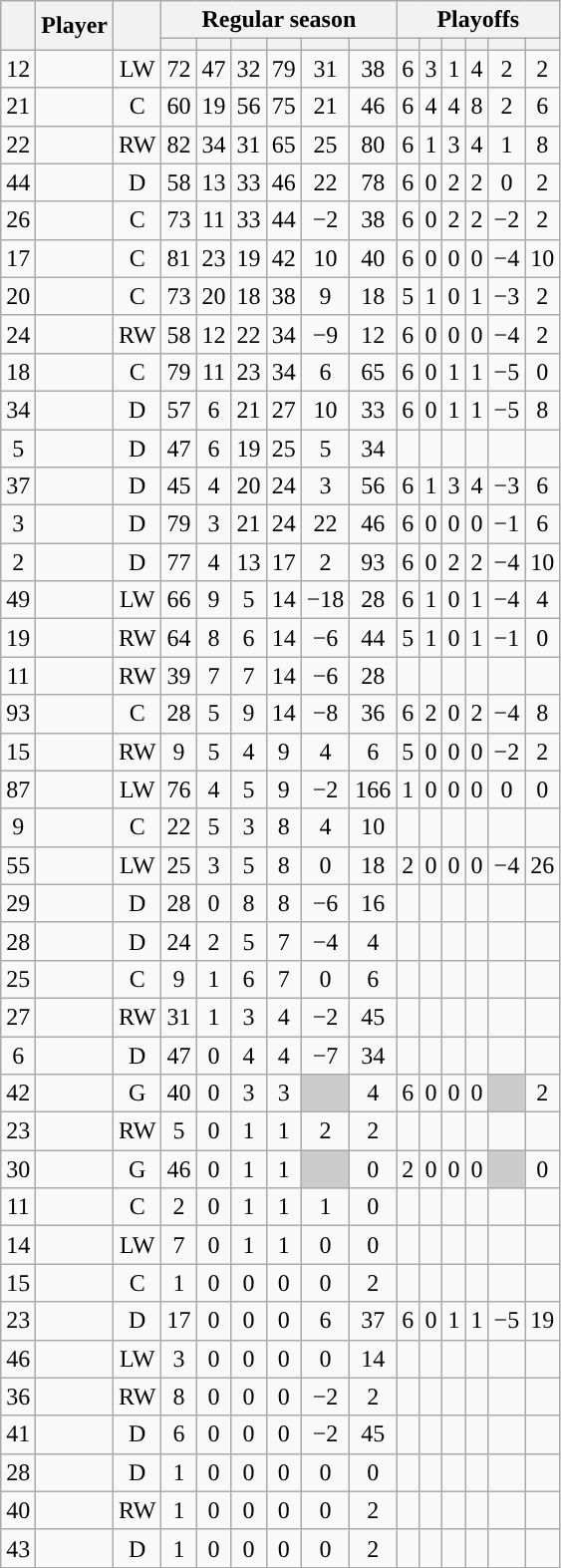<table class="wikitable sortable plainrowheaders" style="text-align:center;">
<tr>
<th scope="col" data-sort-type="number" rowspan="2"></th>
<th scope="col" rowspan="2">Player</th>
<th scope="col" rowspan="2"></th>
<th scope=colgroup colspan=6>Regular season</th>
<th scope=colgroup colspan=6>Playoffs</th>
</tr>
<tr>
<th scope="col" data-sort-type="number"></th>
<th scope="col" data-sort-type="number"></th>
<th scope="col" data-sort-type="number"></th>
<th scope="col" data-sort-type="number"></th>
<th scope="col" data-sort-type="number"></th>
<th scope="col" data-sort-type="number"></th>
<th scope="col" data-sort-type="number"></th>
<th scope="col" data-sort-type="number"></th>
<th scope="col" data-sort-type="number"></th>
<th scope="col" data-sort-type="number"></th>
<th scope="col" data-sort-type="number"></th>
<th scope="col" data-sort-type="number"></th>
</tr>
<tr>
<td scope="row">12</td>
<td align="left"></td>
<td>LW</td>
<td>72</td>
<td>47</td>
<td>32</td>
<td>79</td>
<td>31</td>
<td>38</td>
<td>6</td>
<td>3</td>
<td>1</td>
<td>4</td>
<td>2</td>
<td>2</td>
</tr>
<tr>
<td scope="row">21</td>
<td align="left"></td>
<td>C</td>
<td>60</td>
<td>19</td>
<td>56</td>
<td>75</td>
<td>21</td>
<td>46</td>
<td>6</td>
<td>4</td>
<td>4</td>
<td>8</td>
<td>2</td>
<td>6</td>
</tr>
<tr>
<td scope="row">22</td>
<td align="left"></td>
<td>RW</td>
<td>82</td>
<td>34</td>
<td>31</td>
<td>65</td>
<td>25</td>
<td>80</td>
<td>6</td>
<td>1</td>
<td>3</td>
<td>4</td>
<td>1</td>
<td>8</td>
</tr>
<tr>
<td scope="row">44</td>
<td align="left"></td>
<td>D</td>
<td>58</td>
<td>13</td>
<td>33</td>
<td>46</td>
<td>22</td>
<td>78</td>
<td>6</td>
<td>0</td>
<td>2</td>
<td>2</td>
<td>0</td>
<td>2</td>
</tr>
<tr>
<td scope="row">26</td>
<td align="left"></td>
<td>C</td>
<td>73</td>
<td>11</td>
<td>33</td>
<td>44</td>
<td>−2</td>
<td>38</td>
<td>6</td>
<td>0</td>
<td>2</td>
<td>2</td>
<td>−2</td>
<td>2</td>
</tr>
<tr>
<td scope="row">17</td>
<td align="left"></td>
<td>C</td>
<td>81</td>
<td>23</td>
<td>19</td>
<td>42</td>
<td>10</td>
<td>40</td>
<td>6</td>
<td>0</td>
<td>0</td>
<td>0</td>
<td>−4</td>
<td>10</td>
</tr>
<tr>
<td scope="row">20</td>
<td align="left"></td>
<td>C</td>
<td>73</td>
<td>20</td>
<td>18</td>
<td>38</td>
<td>9</td>
<td>18</td>
<td>5</td>
<td>1</td>
<td>0</td>
<td>1</td>
<td>−3</td>
<td>2</td>
</tr>
<tr>
<td scope="row">24</td>
<td align="left"></td>
<td>RW</td>
<td>58</td>
<td>12</td>
<td>22</td>
<td>34</td>
<td>−9</td>
<td>12</td>
<td>6</td>
<td>0</td>
<td>0</td>
<td>0</td>
<td>−4</td>
<td>2</td>
</tr>
<tr>
<td scope="row">18</td>
<td align="left"></td>
<td>C</td>
<td>79</td>
<td>11</td>
<td>23</td>
<td>34</td>
<td>6</td>
<td>65</td>
<td>6</td>
<td>0</td>
<td>1</td>
<td>1</td>
<td>−5</td>
<td>0</td>
</tr>
<tr>
<td scope="row">34</td>
<td align="left"></td>
<td>D</td>
<td>57</td>
<td>6</td>
<td>21</td>
<td>27</td>
<td>10</td>
<td>33</td>
<td>6</td>
<td>0</td>
<td>1</td>
<td>1</td>
<td>−5</td>
<td>8</td>
</tr>
<tr>
<td scope="row">5</td>
<td align="left"></td>
<td>D</td>
<td>47</td>
<td>6</td>
<td>19</td>
<td>25</td>
<td>5</td>
<td>34</td>
<td></td>
<td></td>
<td></td>
<td></td>
<td></td>
<td></td>
</tr>
<tr>
<td scope="row">37</td>
<td align="left"></td>
<td>D</td>
<td>45</td>
<td>4</td>
<td>20</td>
<td>24</td>
<td>3</td>
<td>56</td>
<td>6</td>
<td>1</td>
<td>3</td>
<td>4</td>
<td>−3</td>
<td>6</td>
</tr>
<tr>
<td scope="row">3</td>
<td align="left"></td>
<td>D</td>
<td>79</td>
<td>3</td>
<td>21</td>
<td>24</td>
<td>22</td>
<td>46</td>
<td>6</td>
<td>0</td>
<td>0</td>
<td>0</td>
<td>−1</td>
<td>6</td>
</tr>
<tr>
<td scope="row">2</td>
<td align="left"></td>
<td>D</td>
<td>77</td>
<td>4</td>
<td>13</td>
<td>17</td>
<td>2</td>
<td>93</td>
<td>6</td>
<td>0</td>
<td>2</td>
<td>2</td>
<td>−4</td>
<td>10</td>
</tr>
<tr>
<td scope="row">49</td>
<td align="left"></td>
<td>LW</td>
<td>66</td>
<td>9</td>
<td>5</td>
<td>14</td>
<td>−18</td>
<td>28</td>
<td>6</td>
<td>1</td>
<td>0</td>
<td>1</td>
<td>−4</td>
<td>4</td>
</tr>
<tr>
<td scope="row">19</td>
<td align="left"></td>
<td>RW</td>
<td>64</td>
<td>8</td>
<td>6</td>
<td>14</td>
<td>−6</td>
<td>44</td>
<td>5</td>
<td>1</td>
<td>0</td>
<td>1</td>
<td>−1</td>
<td>0</td>
</tr>
<tr>
<td scope="row">11</td>
<td align="left"></td>
<td>RW</td>
<td>39</td>
<td>7</td>
<td>7</td>
<td>14</td>
<td>−6</td>
<td>28</td>
<td></td>
<td></td>
<td></td>
<td></td>
<td></td>
<td></td>
</tr>
<tr>
<td scope="row">93</td>
<td align="left"></td>
<td>C</td>
<td>28</td>
<td>5</td>
<td>9</td>
<td>14</td>
<td>−8</td>
<td>36</td>
<td>6</td>
<td>2</td>
<td>0</td>
<td>2</td>
<td>−4</td>
<td>8</td>
</tr>
<tr>
<td scope="row">15</td>
<td align="left"></td>
<td>RW</td>
<td>9</td>
<td>5</td>
<td>4</td>
<td>9</td>
<td>4</td>
<td>6</td>
<td>5</td>
<td>0</td>
<td>0</td>
<td>0</td>
<td>−2</td>
<td>2</td>
</tr>
<tr>
<td scope="row">87</td>
<td align="left"></td>
<td>LW</td>
<td>76</td>
<td>4</td>
<td>5</td>
<td>9</td>
<td>−2</td>
<td>166</td>
<td>1</td>
<td>0</td>
<td>0</td>
<td>0</td>
<td>0</td>
<td>0</td>
</tr>
<tr>
<td scope="row">9</td>
<td align="left"></td>
<td>C</td>
<td>22</td>
<td>5</td>
<td>3</td>
<td>8</td>
<td>4</td>
<td>10</td>
<td></td>
<td></td>
<td></td>
<td></td>
<td></td>
<td></td>
</tr>
<tr>
<td scope="row">55</td>
<td align="left"></td>
<td>LW</td>
<td>25</td>
<td>3</td>
<td>5</td>
<td>8</td>
<td>0</td>
<td>18</td>
<td>2</td>
<td>0</td>
<td>0</td>
<td>0</td>
<td>−4</td>
<td>26</td>
</tr>
<tr>
<td scope="row">29</td>
<td align="left"></td>
<td>D</td>
<td>28</td>
<td>0</td>
<td>8</td>
<td>8</td>
<td>−6</td>
<td>16</td>
<td></td>
<td></td>
<td></td>
<td></td>
<td></td>
<td></td>
</tr>
<tr>
<td scope="row">28</td>
<td align="left"></td>
<td>D</td>
<td>24</td>
<td>2</td>
<td>5</td>
<td>7</td>
<td>−4</td>
<td>4</td>
<td></td>
<td></td>
<td></td>
<td></td>
<td></td>
<td></td>
</tr>
<tr>
<td scope="row">25</td>
<td align="left"></td>
<td>C</td>
<td>9</td>
<td>1</td>
<td>6</td>
<td>7</td>
<td>0</td>
<td>6</td>
<td></td>
<td></td>
<td></td>
<td></td>
<td></td>
<td></td>
</tr>
<tr>
<td scope="row">27</td>
<td align="left"></td>
<td>RW</td>
<td>31</td>
<td>1</td>
<td>3</td>
<td>4</td>
<td>−2</td>
<td>45</td>
<td></td>
<td></td>
<td></td>
<td></td>
<td></td>
<td></td>
</tr>
<tr>
<td scope="row">6</td>
<td align="left"></td>
<td>D</td>
<td>47</td>
<td>0</td>
<td>4</td>
<td>4</td>
<td>−7</td>
<td>34</td>
<td></td>
<td></td>
<td></td>
<td></td>
<td></td>
<td></td>
</tr>
<tr>
<td scope="row">42</td>
<td align="left"></td>
<td>G</td>
<td>40</td>
<td>0</td>
<td>3</td>
<td>3</td>
<td style="background:#ccc"></td>
<td>4</td>
<td>6</td>
<td>0</td>
<td>0</td>
<td>0</td>
<td style="background:#ccc"></td>
<td>2</td>
</tr>
<tr>
<td scope="row">23</td>
<td align="left"></td>
<td>RW</td>
<td>5</td>
<td>0</td>
<td>1</td>
<td>1</td>
<td>2</td>
<td>2</td>
<td></td>
<td></td>
<td></td>
<td></td>
<td></td>
<td></td>
</tr>
<tr>
<td scope="row">30</td>
<td align="left"></td>
<td>G</td>
<td>46</td>
<td>0</td>
<td>1</td>
<td>1</td>
<td style="background:#ccc"></td>
<td>0</td>
<td>2</td>
<td>0</td>
<td>0</td>
<td>0</td>
<td style="background:#ccc"></td>
<td>0</td>
</tr>
<tr>
<td scope="row">11</td>
<td align="left"></td>
<td>C</td>
<td>2</td>
<td>0</td>
<td>1</td>
<td>1</td>
<td>1</td>
<td>0</td>
<td></td>
<td></td>
<td></td>
<td></td>
<td></td>
<td></td>
</tr>
<tr>
<td scope="row">14</td>
<td align="left"></td>
<td>LW</td>
<td>7</td>
<td>0</td>
<td>1</td>
<td>1</td>
<td>0</td>
<td>0</td>
<td></td>
<td></td>
<td></td>
<td></td>
<td></td>
<td></td>
</tr>
<tr>
<td scope="row">15</td>
<td align="left"></td>
<td>C</td>
<td>1</td>
<td>0</td>
<td>0</td>
<td>0</td>
<td>0</td>
<td>2</td>
<td></td>
<td></td>
<td></td>
<td></td>
<td></td>
<td></td>
</tr>
<tr>
<td scope="row">23</td>
<td align="left"></td>
<td>D</td>
<td>17</td>
<td>0</td>
<td>0</td>
<td>0</td>
<td>6</td>
<td>37</td>
<td>6</td>
<td>0</td>
<td>1</td>
<td>1</td>
<td>−5</td>
<td>19</td>
</tr>
<tr>
<td scope="row">46</td>
<td align="left"></td>
<td>LW</td>
<td>3</td>
<td>0</td>
<td>0</td>
<td>0</td>
<td>0</td>
<td>14</td>
<td></td>
<td></td>
<td></td>
<td></td>
<td></td>
<td></td>
</tr>
<tr>
<td scope="row">36</td>
<td align="left"></td>
<td>RW</td>
<td>8</td>
<td>0</td>
<td>0</td>
<td>0</td>
<td>−2</td>
<td>2</td>
<td></td>
<td></td>
<td></td>
<td></td>
<td></td>
<td></td>
</tr>
<tr>
<td scope="row">41</td>
<td align="left"></td>
<td>D</td>
<td>6</td>
<td>0</td>
<td>0</td>
<td>0</td>
<td>−2</td>
<td>45</td>
<td></td>
<td></td>
<td></td>
<td></td>
<td></td>
<td></td>
</tr>
<tr>
<td scope="row">28</td>
<td align="left"></td>
<td>D</td>
<td>1</td>
<td>0</td>
<td>0</td>
<td>0</td>
<td>0</td>
<td>0</td>
<td></td>
<td></td>
<td></td>
<td></td>
<td></td>
<td></td>
</tr>
<tr>
<td scope="row">40</td>
<td align="left"></td>
<td>RW</td>
<td>1</td>
<td>0</td>
<td>0</td>
<td>0</td>
<td>0</td>
<td>2</td>
<td></td>
<td></td>
<td></td>
<td></td>
<td></td>
<td></td>
</tr>
<tr>
<td scope="row">43</td>
<td align="left"></td>
<td>D</td>
<td>1</td>
<td>0</td>
<td>0</td>
<td>0</td>
<td>0</td>
<td>2</td>
<td></td>
<td></td>
<td></td>
<td></td>
<td></td>
<td></td>
</tr>
</table>
